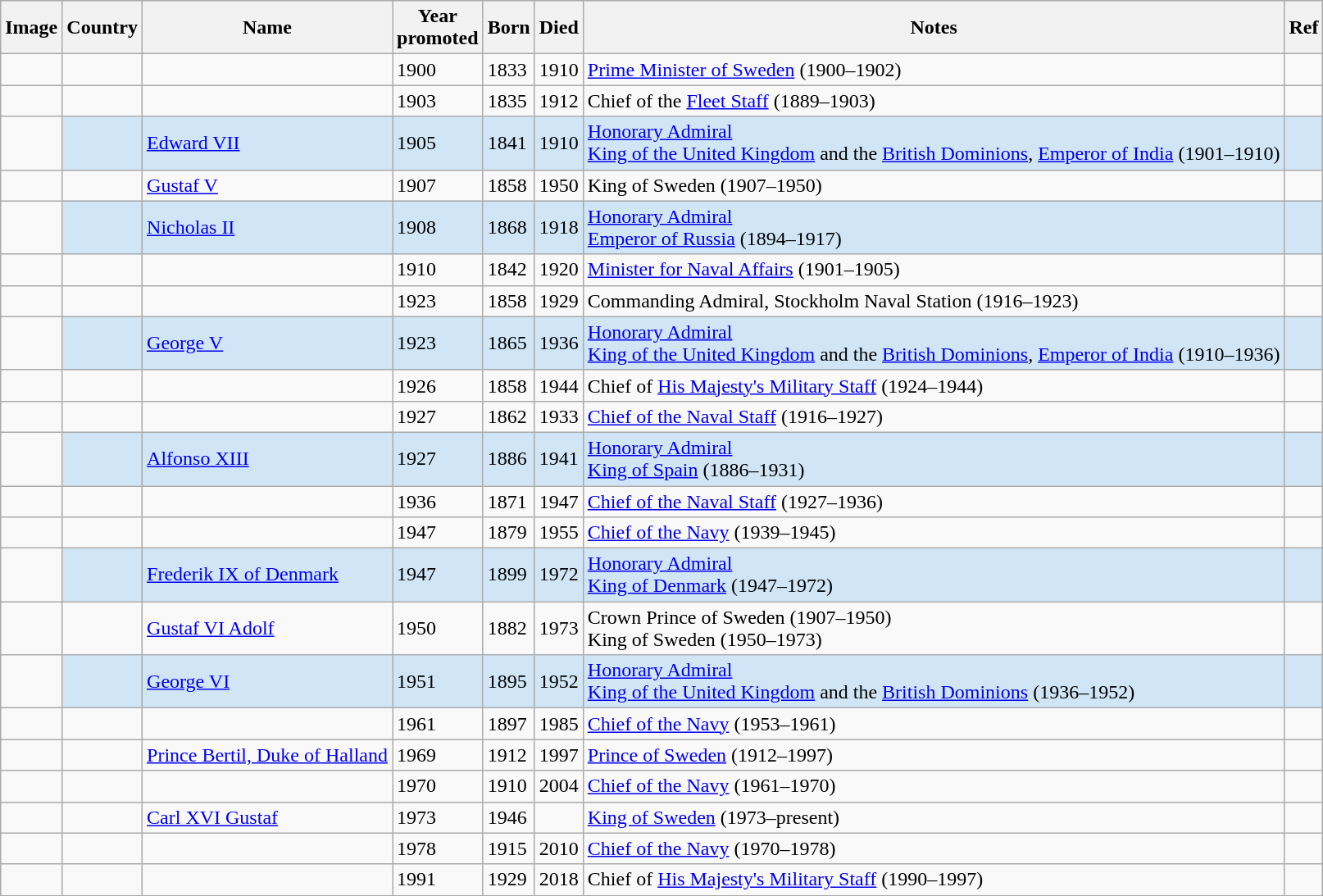<table class="wikitable sortable">
<tr>
<th>Image</th>
<th>Country</th>
<th>Name</th>
<th>Year<br>promoted</th>
<th>Born</th>
<th>Died</th>
<th>Notes</th>
<th>Ref</th>
</tr>
<tr>
<td></td>
<td></td>
<td></td>
<td>1900</td>
<td>1833</td>
<td>1910</td>
<td><a href='#'>Prime Minister of Sweden</a> (1900–1902)</td>
<td></td>
</tr>
<tr>
<td></td>
<td></td>
<td></td>
<td>1903</td>
<td>1835</td>
<td>1912</td>
<td>Chief of the <a href='#'>Fleet Staff</a> (1889–1903)</td>
<td></td>
</tr>
<tr>
<td></td>
<td style="background:#d0e5f5;"></td>
<td style="background:#d0e5f5;"><a href='#'>Edward VII</a></td>
<td style="background:#d0e5f5;">1905</td>
<td style="background:#d0e5f5;">1841</td>
<td style="background:#d0e5f5;">1910</td>
<td style="background:#d0e5f5;"><a href='#'>Honorary Admiral</a><br><a href='#'>King of the United Kingdom</a> and the <a href='#'>British Dominions</a>, <a href='#'>Emperor of India</a> (1901–1910)</td>
<td style="background:#d0e5f5;"></td>
</tr>
<tr>
<td></td>
<td></td>
<td><a href='#'>Gustaf V</a></td>
<td>1907</td>
<td>1858</td>
<td>1950</td>
<td>King of Sweden (1907–1950)</td>
<td></td>
</tr>
<tr>
<td></td>
<td style="background:#d0e5f5;"></td>
<td style="background:#d0e5f5;"><a href='#'>Nicholas II</a></td>
<td style="background:#d0e5f5;">1908</td>
<td style="background:#d0e5f5;">1868</td>
<td style="background:#d0e5f5;">1918</td>
<td style="background:#d0e5f5;"><a href='#'>Honorary Admiral</a><br><a href='#'>Emperor of Russia</a> (1894–1917)</td>
<td style="background:#d0e5f5;"></td>
</tr>
<tr>
<td></td>
<td></td>
<td></td>
<td>1910</td>
<td>1842</td>
<td>1920</td>
<td><a href='#'>Minister for Naval Affairs</a> (1901–1905)</td>
<td></td>
</tr>
<tr>
<td></td>
<td></td>
<td></td>
<td>1923</td>
<td>1858</td>
<td>1929</td>
<td>Commanding Admiral, Stockholm Naval Station (1916–1923)</td>
<td></td>
</tr>
<tr>
<td></td>
<td style="background:#d0e5f5;"></td>
<td style="background:#d0e5f5;"><a href='#'>George V</a></td>
<td style="background:#d0e5f5;">1923</td>
<td style="background:#d0e5f5;">1865</td>
<td style="background:#d0e5f5;">1936</td>
<td style="background:#d0e5f5;"><a href='#'>Honorary Admiral</a><br><a href='#'>King of the United Kingdom</a> and the <a href='#'>British Dominions</a>, <a href='#'>Emperor of India</a> (1910–1936)</td>
<td style="background:#d0e5f5;"></td>
</tr>
<tr>
<td></td>
<td></td>
<td></td>
<td>1926</td>
<td>1858</td>
<td>1944</td>
<td>Chief of <a href='#'>His Majesty's Military Staff</a> (1924–1944)</td>
<td></td>
</tr>
<tr>
<td></td>
<td></td>
<td></td>
<td>1927</td>
<td>1862</td>
<td>1933</td>
<td><a href='#'>Chief of the Naval Staff</a> (1916–1927)</td>
<td></td>
</tr>
<tr>
<td></td>
<td style="background:#d0e5f5;"></td>
<td style="background:#d0e5f5;"><a href='#'>Alfonso XIII</a></td>
<td style="background:#d0e5f5;">1927</td>
<td style="background:#d0e5f5;">1886</td>
<td style="background:#d0e5f5;">1941</td>
<td style="background:#d0e5f5;"><a href='#'>Honorary Admiral</a><br><a href='#'>King of Spain</a> (1886–1931)</td>
<td style="background:#d0e5f5;"></td>
</tr>
<tr>
<td></td>
<td></td>
<td></td>
<td>1936</td>
<td>1871</td>
<td>1947</td>
<td><a href='#'>Chief of the Naval Staff</a> (1927–1936)</td>
<td></td>
</tr>
<tr>
<td></td>
<td></td>
<td></td>
<td>1947</td>
<td>1879</td>
<td>1955</td>
<td><a href='#'>Chief of the Navy</a> (1939–1945)</td>
<td></td>
</tr>
<tr>
<td></td>
<td style="background:#d0e5f5;"></td>
<td style="background:#d0e5f5;"><a href='#'>Frederik IX of Denmark</a></td>
<td style="background:#d0e5f5;">1947</td>
<td style="background:#d0e5f5;">1899</td>
<td style="background:#d0e5f5;">1972</td>
<td style="background:#d0e5f5;"><a href='#'>Honorary Admiral</a><br><a href='#'>King of Denmark</a> (1947–1972)</td>
<td style="background:#d0e5f5;"></td>
</tr>
<tr>
<td></td>
<td></td>
<td><a href='#'>Gustaf VI Adolf</a></td>
<td>1950</td>
<td>1882</td>
<td>1973</td>
<td>Crown Prince of Sweden (1907–1950)<br>King of Sweden (1950–1973)</td>
<td></td>
</tr>
<tr>
<td></td>
<td style="background:#d0e5f5;"></td>
<td style="background:#d0e5f5;"><a href='#'>George VI</a></td>
<td style="background:#d0e5f5;">1951</td>
<td style="background:#d0e5f5;">1895</td>
<td style="background:#d0e5f5;">1952</td>
<td style="background:#d0e5f5;"><a href='#'>Honorary Admiral</a><br><a href='#'>King of the United Kingdom</a> and the <a href='#'>British Dominions</a> (1936–1952)</td>
<td style="background:#d0e5f5;"></td>
</tr>
<tr>
<td></td>
<td></td>
<td></td>
<td>1961</td>
<td>1897</td>
<td>1985</td>
<td><a href='#'>Chief of the Navy</a> (1953–1961)</td>
<td></td>
</tr>
<tr>
<td></td>
<td></td>
<td><a href='#'>Prince Bertil, Duke of Halland</a></td>
<td>1969</td>
<td>1912</td>
<td>1997</td>
<td><a href='#'>Prince of Sweden</a> (1912–1997)</td>
<td></td>
</tr>
<tr>
<td></td>
<td></td>
<td></td>
<td>1970</td>
<td>1910</td>
<td>2004</td>
<td><a href='#'>Chief of the Navy</a> (1961–1970)</td>
<td></td>
</tr>
<tr>
<td></td>
<td></td>
<td><a href='#'>Carl XVI Gustaf</a></td>
<td>1973</td>
<td>1946</td>
<td></td>
<td><a href='#'>King of Sweden</a> (1973–present)</td>
<td></td>
</tr>
<tr>
<td></td>
<td></td>
<td></td>
<td>1978</td>
<td>1915</td>
<td>2010</td>
<td><a href='#'>Chief of the Navy</a> (1970–1978)</td>
<td></td>
</tr>
<tr>
<td></td>
<td></td>
<td></td>
<td>1991</td>
<td>1929</td>
<td>2018</td>
<td>Chief of <a href='#'>His Majesty's Military Staff</a> (1990–1997)</td>
<td></td>
</tr>
</table>
